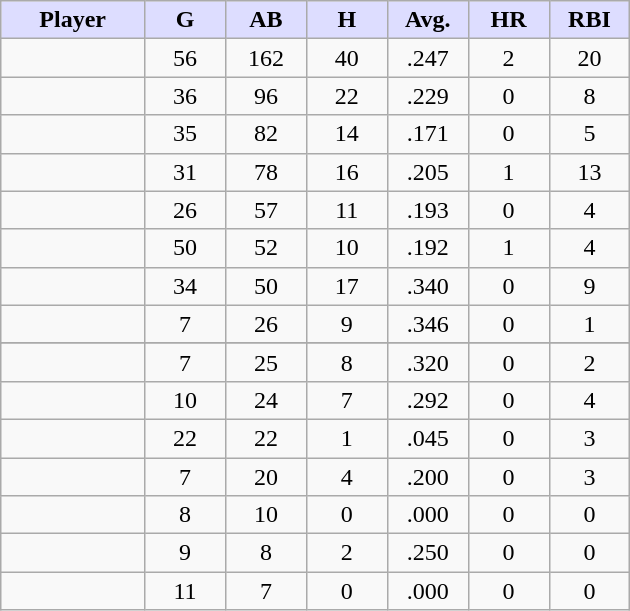<table class="wikitable sortable">
<tr>
<th style="background:#ddf; width:16%;">Player</th>
<th style="background:#ddf; width:9%;">G</th>
<th style="background:#ddf; width:9%;">AB</th>
<th style="background:#ddf; width:9%;">H</th>
<th style="background:#ddf; width:9%;">Avg.</th>
<th style="background:#ddf; width:9%;">HR</th>
<th style="background:#ddf; width:9%;">RBI</th>
</tr>
<tr style="text-align:center;">
<td></td>
<td>56</td>
<td>162</td>
<td>40</td>
<td>.247</td>
<td>2</td>
<td>20</td>
</tr>
<tr style="text-align:center;">
<td></td>
<td>36</td>
<td>96</td>
<td>22</td>
<td>.229</td>
<td>0</td>
<td>8</td>
</tr>
<tr style="text-align:center;">
<td></td>
<td>35</td>
<td>82</td>
<td>14</td>
<td>.171</td>
<td>0</td>
<td>5</td>
</tr>
<tr style="text-align:center;">
<td></td>
<td>31</td>
<td>78</td>
<td>16</td>
<td>.205</td>
<td>1</td>
<td>13</td>
</tr>
<tr style="text-align:center;">
<td></td>
<td>26</td>
<td>57</td>
<td>11</td>
<td>.193</td>
<td>0</td>
<td>4</td>
</tr>
<tr style="text-align:center;">
<td></td>
<td>50</td>
<td>52</td>
<td>10</td>
<td>.192</td>
<td>1</td>
<td>4</td>
</tr>
<tr style="text-align:center;">
<td></td>
<td>34</td>
<td>50</td>
<td>17</td>
<td>.340</td>
<td>0</td>
<td>9</td>
</tr>
<tr style="text-align:center;">
<td></td>
<td>7</td>
<td>26</td>
<td>9</td>
<td>.346</td>
<td>0</td>
<td>1</td>
</tr>
<tr style="text-align:center;">
</tr>
<tr style="text-align:center;">
<td></td>
<td>7</td>
<td>25</td>
<td>8</td>
<td>.320</td>
<td>0</td>
<td>2</td>
</tr>
<tr style="text-align:center;">
<td></td>
<td>10</td>
<td>24</td>
<td>7</td>
<td>.292</td>
<td>0</td>
<td>4</td>
</tr>
<tr style="text-align:center;">
<td></td>
<td>22</td>
<td>22</td>
<td>1</td>
<td>.045</td>
<td>0</td>
<td>3</td>
</tr>
<tr align=center>
<td></td>
<td>7</td>
<td>20</td>
<td>4</td>
<td>.200</td>
<td>0</td>
<td>3</td>
</tr>
<tr style="text-align:center;">
<td></td>
<td>8</td>
<td>10</td>
<td>0</td>
<td>.000</td>
<td>0</td>
<td>0</td>
</tr>
<tr style="text-align:center;">
<td></td>
<td>9</td>
<td>8</td>
<td>2</td>
<td>.250</td>
<td>0</td>
<td>0</td>
</tr>
<tr style="text-align:center;">
<td></td>
<td>11</td>
<td>7</td>
<td>0</td>
<td>.000</td>
<td>0</td>
<td>0</td>
</tr>
</table>
